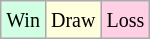<table class="wikitable">
<tr>
<td style="background-color: #d0ffe3;"><small>Win</small></td>
<td style="background-color: #ffffdd;"><small>Draw</small></td>
<td style="background-color: #ffd0e3;"><small>Loss</small></td>
</tr>
</table>
